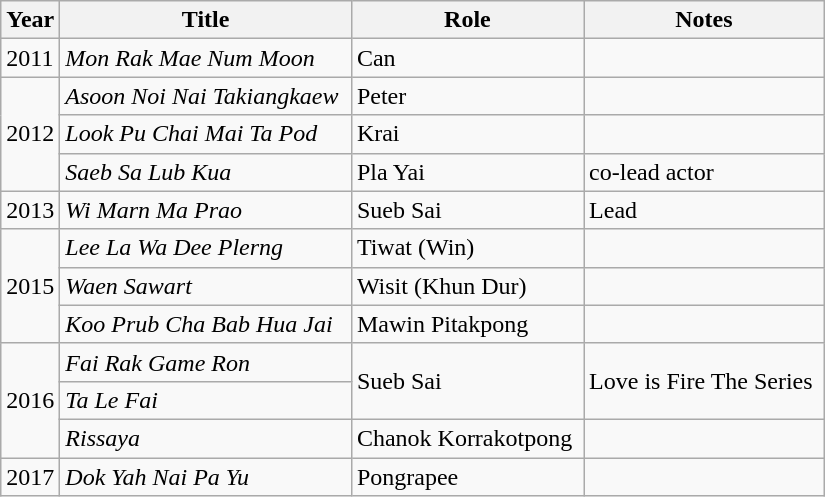<table class="wikitable" style="width:550px">
<tr>
<th width=10>Year</th>
<th>Title</th>
<th>Role</th>
<th>Notes</th>
</tr>
<tr>
<td>2011</td>
<td><em>Mon Rak Mae Num Moon</em></td>
<td>Can</td>
<td></td>
</tr>
<tr>
<td rowspan=3>2012</td>
<td><em>Asoon Noi Nai Takiangkaew</em></td>
<td>Peter</td>
<td></td>
</tr>
<tr>
<td><em>Look Pu Chai Mai Ta Pod</em></td>
<td>Krai</td>
<td></td>
</tr>
<tr>
<td><em>Saeb Sa Lub Kua</em></td>
<td>Pla Yai</td>
<td>co-lead actor</td>
</tr>
<tr>
<td>2013</td>
<td><em>Wi Marn Ma Prao</em></td>
<td>Sueb Sai</td>
<td>Lead</td>
</tr>
<tr>
<td rowspan="3">2015</td>
<td><em>Lee La Wa Dee Plerng</em></td>
<td>Tiwat (Win)</td>
<td></td>
</tr>
<tr>
<td><em>Waen Sawart</em></td>
<td>Wisit (Khun Dur)</td>
<td></td>
</tr>
<tr>
<td><em>Koo Prub Cha Bab Hua Jai</em></td>
<td>Mawin Pitakpong</td>
<td></td>
</tr>
<tr>
<td rowspan="3">2016</td>
<td><em>Fai Rak Game Ron</em></td>
<td rowspan="2">Sueb Sai</td>
<td rowspan="2">Love is Fire The Series</td>
</tr>
<tr>
<td><em>Ta Le Fai</em></td>
</tr>
<tr>
<td><em>Rissaya</em></td>
<td>Chanok Korrakotpong</td>
<td></td>
</tr>
<tr>
<td>2017</td>
<td><em>Dok Yah Nai Pa Yu</em></td>
<td>Pongrapee</td>
<td></td>
</tr>
</table>
